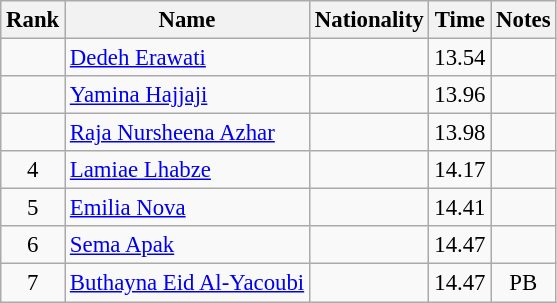<table class="wikitable sortable" style="text-align:center;font-size:95%">
<tr>
<th>Rank</th>
<th>Name</th>
<th>Nationality</th>
<th>Time</th>
<th>Notes</th>
</tr>
<tr>
<td></td>
<td align=left><a href='#'>Dedeh Erawati</a></td>
<td align=left></td>
<td>13.54</td>
<td></td>
</tr>
<tr>
<td></td>
<td align=left><a href='#'>Yamina Hajjaji</a></td>
<td align=left></td>
<td>13.96</td>
<td></td>
</tr>
<tr>
<td></td>
<td align=left><a href='#'>Raja Nursheena Azhar</a></td>
<td align=left></td>
<td>13.98</td>
<td></td>
</tr>
<tr>
<td>4</td>
<td align=left><a href='#'>Lamiae Lhabze</a></td>
<td align=left></td>
<td>14.17</td>
<td></td>
</tr>
<tr>
<td>5</td>
<td align=left><a href='#'>Emilia Nova</a></td>
<td align=left></td>
<td>14.41</td>
<td></td>
</tr>
<tr>
<td>6</td>
<td align=left><a href='#'>Sema Apak</a></td>
<td align=left></td>
<td>14.47</td>
<td></td>
</tr>
<tr>
<td>7</td>
<td align=left><a href='#'>Buthayna Eid Al-Yacoubi</a></td>
<td align=left></td>
<td>14.47</td>
<td>PB</td>
</tr>
</table>
